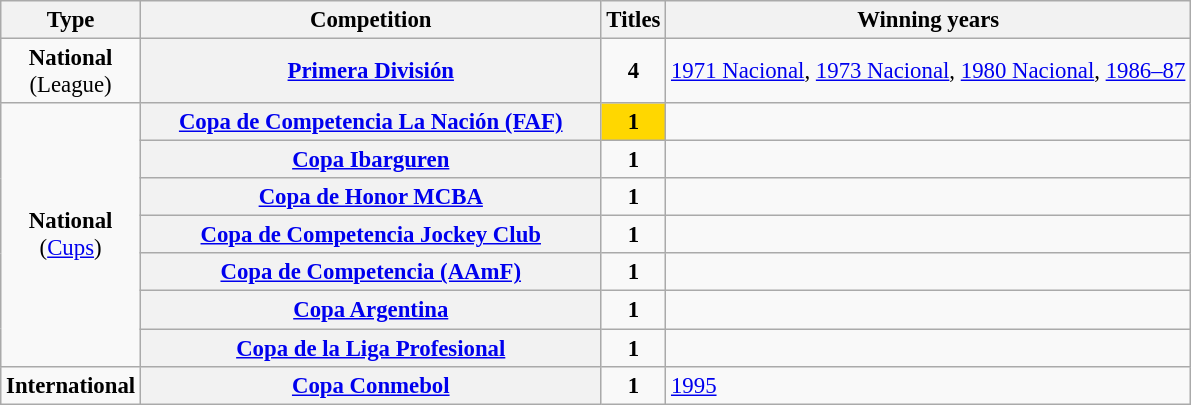<table class="wikitable plainrowheaders" style="font-size:95%; text-align:center;">
<tr>
<th>Type</th>
<th width=300px>Competition</th>
<th>Titles</th>
<th>Winning years</th>
</tr>
<tr>
<td rowspan="1"><strong>National</strong><br>(League)</td>
<th scope=col><a href='#'>Primera División</a></th>
<td><strong>4</strong></td>
<td align="left"><a href='#'>1971 Nacional</a>, <a href='#'>1973 Nacional</a>, <a href='#'>1980 Nacional</a>, <a href='#'>1986–87</a></td>
</tr>
<tr>
<td rowspan="7"><strong>National</strong><br>(<a href='#'>Cups</a>)</td>
<th scope="col"><a href='#'>Copa de Competencia La Nación (FAF)</a></th>
<td bgcolor="gold"><strong>1</strong></td>
<td></td>
</tr>
<tr>
<th scope="col"><a href='#'>Copa Ibarguren</a></th>
<td><strong>1</strong></td>
<td></td>
</tr>
<tr>
<th scope="col"><a href='#'>Copa de Honor MCBA</a></th>
<td><strong>1</strong></td>
<td></td>
</tr>
<tr>
<th scope="col"><a href='#'>Copa de Competencia Jockey Club</a></th>
<td><strong>1</strong></td>
<td></td>
</tr>
<tr>
<th scope="col"><a href='#'>Copa de Competencia (AAmF)</a></th>
<td><strong>1</strong></td>
<td></td>
</tr>
<tr>
<th scope="col"><a href='#'>Copa Argentina</a></th>
<td><strong>1</strong></td>
<td></td>
</tr>
<tr>
<th scope="col"><a href='#'>Copa de la Liga Profesional</a></th>
<td><strong>1</strong></td>
<td></td>
</tr>
<tr>
<td><strong>International</strong></td>
<th scope="col"><a href='#'>Copa Conmebol</a></th>
<td><strong>1</strong></td>
<td align="left"><a href='#'>1995</a></td>
</tr>
</table>
